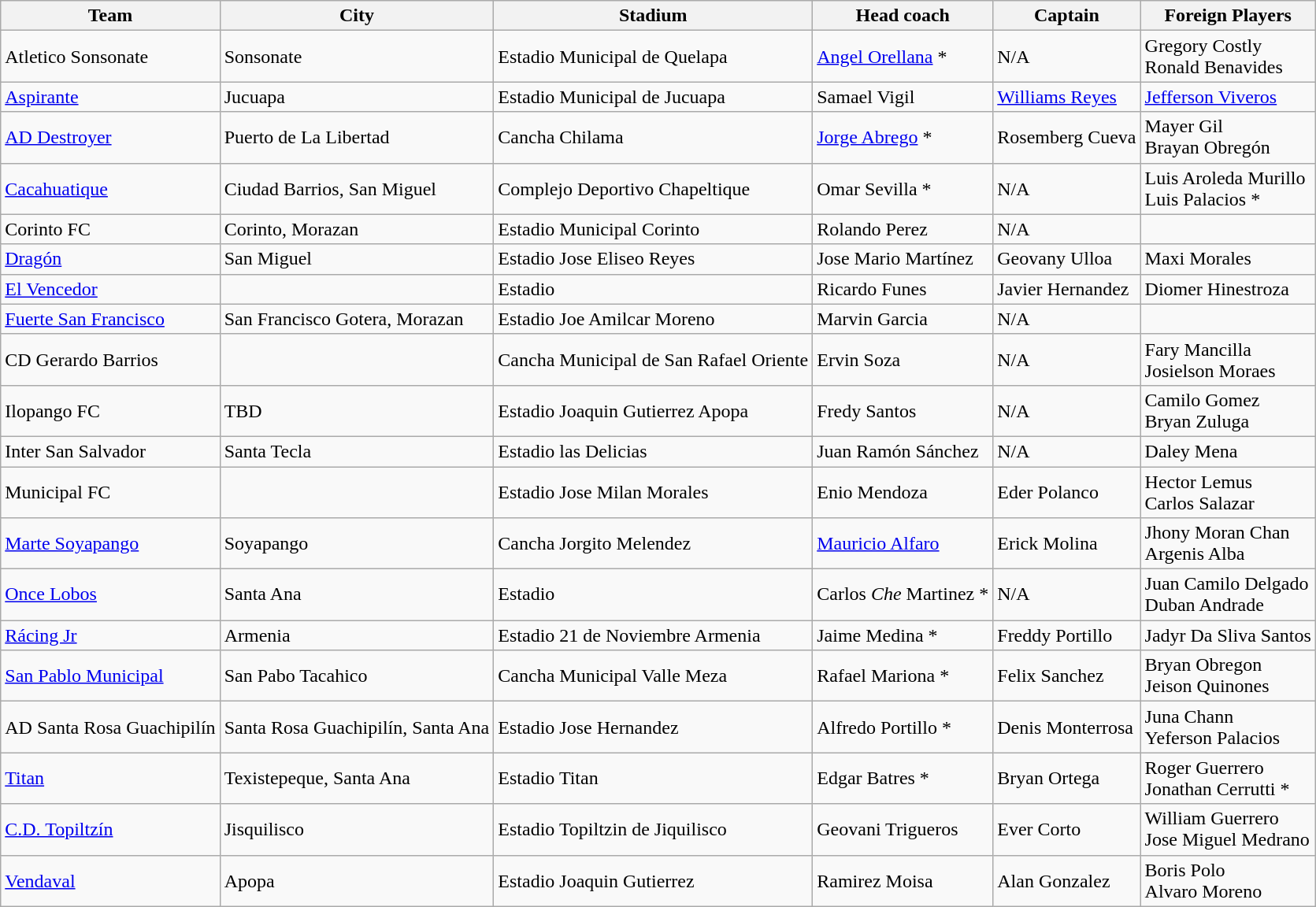<table class="wikitable">
<tr>
<th>Team</th>
<th>City</th>
<th>Stadium</th>
<th>Head coach</th>
<th>Captain</th>
<th>Foreign Players</th>
</tr>
<tr>
<td>Atletico Sonsonate</td>
<td>Sonsonate</td>
<td>Estadio Municipal de Quelapa</td>
<td> <a href='#'>Angel Orellana</a> *</td>
<td> N/A</td>
<td> Gregory Costly <br>   Ronald Benavides</td>
</tr>
<tr>
<td><a href='#'>Aspirante</a></td>
<td>Jucuapa</td>
<td>Estadio Municipal de Jucuapa</td>
<td> Samael Vigil</td>
<td> <a href='#'>Williams Reyes</a></td>
<td> <a href='#'>Jefferson Viveros</a></td>
</tr>
<tr>
<td><a href='#'>AD Destroyer</a></td>
<td>Puerto de La Libertad</td>
<td>Cancha Chilama</td>
<td> <a href='#'>Jorge Abrego</a> *</td>
<td> Rosemberg Cueva</td>
<td> Mayer Gil <br>  Brayan Obregón</td>
</tr>
<tr>
<td><a href='#'>Cacahuatique</a></td>
<td>Ciudad Barrios, San Miguel</td>
<td>Complejo Deportivo Chapeltique</td>
<td> Omar Sevilla *</td>
<td> N/A</td>
<td> Luis Aroleda Murillo <br>   Luis Palacios *</td>
</tr>
<tr>
<td>Corinto FC</td>
<td>Corinto, Morazan</td>
<td>Estadio Municipal Corinto</td>
<td> Rolando Perez</td>
<td> N/A</td>
<td></td>
</tr>
<tr>
<td><a href='#'>Dragón</a></td>
<td>San Miguel</td>
<td>Estadio Jose Eliseo Reyes</td>
<td> Jose Mario Martínez</td>
<td> Geovany Ulloa</td>
<td> Maxi Morales</td>
</tr>
<tr>
<td><a href='#'>El Vencedor</a></td>
<td></td>
<td>Estadio</td>
<td> Ricardo Funes</td>
<td> Javier Hernandez</td>
<td> Diomer Hinestroza <br></td>
</tr>
<tr>
<td><a href='#'>Fuerte San Francisco</a></td>
<td>San Francisco Gotera, Morazan</td>
<td>Estadio Joe Amilcar Moreno</td>
<td> Marvin Garcia</td>
<td> N/A</td>
<td></td>
</tr>
<tr>
<td>CD Gerardo Barrios</td>
<td></td>
<td>Cancha Municipal de San Rafael Oriente</td>
<td> Ervin Soza</td>
<td> N/A</td>
<td> Fary Mancilla <br>   Josielson Moraes</td>
</tr>
<tr>
<td>Ilopango FC</td>
<td>TBD</td>
<td>Estadio Joaquin Gutierrez Apopa</td>
<td> Fredy Santos</td>
<td> N/A</td>
<td> Camilo Gomez <br>  Bryan Zuluga</td>
</tr>
<tr>
<td>Inter San Salvador</td>
<td>Santa Tecla</td>
<td>Estadio las Delicias</td>
<td> Juan Ramón Sánchez</td>
<td> N/A</td>
<td> Daley Mena</td>
</tr>
<tr>
<td>Municipal FC</td>
<td></td>
<td>Estadio Jose Milan Morales</td>
<td> Enio Mendoza</td>
<td> Eder Polanco</td>
<td> Hector Lemus <br>   Carlos Salazar</td>
</tr>
<tr>
<td><a href='#'>Marte Soyapango</a></td>
<td>Soyapango</td>
<td>Cancha Jorgito Melendez</td>
<td> <a href='#'>Mauricio Alfaro</a></td>
<td> Erick Molina</td>
<td> Jhony Moran Chan <br>  Argenis Alba</td>
</tr>
<tr>
<td><a href='#'>Once Lobos</a></td>
<td>Santa Ana</td>
<td>Estadio</td>
<td> Carlos <em>Che</em> Martinez *</td>
<td> N/A</td>
<td> Juan Camilo Delgado <br>  Duban Andrade</td>
</tr>
<tr>
<td><a href='#'>Rácing Jr</a></td>
<td>Armenia</td>
<td>Estadio 21 de Noviembre Armenia</td>
<td> Jaime Medina *</td>
<td> Freddy Portillo</td>
<td> Jadyr Da Sliva Santos</td>
</tr>
<tr>
<td><a href='#'>San Pablo Municipal</a></td>
<td>San Pabo Tacahico</td>
<td>Cancha Municipal Valle Meza</td>
<td> Rafael Mariona *</td>
<td> Felix Sanchez</td>
<td> Bryan Obregon <br>  Jeison Quinones</td>
</tr>
<tr>
<td>AD Santa Rosa Guachipilín</td>
<td>Santa Rosa Guachipilín, Santa Ana</td>
<td>Estadio Jose Hernandez</td>
<td> Alfredo Portillo *</td>
<td> Denis Monterrosa</td>
<td> Juna Chann <br>  Yeferson Palacios</td>
</tr>
<tr>
<td><a href='#'>Titan</a></td>
<td>Texistepeque, Santa Ana</td>
<td>Estadio Titan</td>
<td> Edgar Batres *</td>
<td> Bryan Ortega</td>
<td> Roger Guerrero  <br>  Jonathan Cerrutti *</td>
</tr>
<tr>
<td><a href='#'>C.D. Topiltzín</a></td>
<td>Jisquilisco</td>
<td>Estadio Topiltzin de Jiquilisco</td>
<td> Geovani Trigueros</td>
<td> Ever Corto</td>
<td> William Guerrero <br>   Jose Miguel Medrano</td>
</tr>
<tr>
<td><a href='#'>Vendaval</a></td>
<td>Apopa</td>
<td>Estadio Joaquin Gutierrez</td>
<td> Ramirez Moisa</td>
<td> Alan Gonzalez</td>
<td> Boris Polo <br>  Alvaro Moreno</td>
</tr>
</table>
